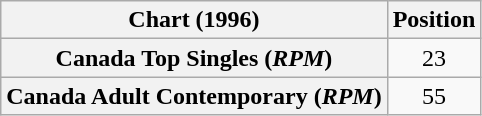<table class="wikitable plainrowheaders" style="text-align:center">
<tr>
<th scope="col">Chart (1996)</th>
<th scope="col">Position</th>
</tr>
<tr>
<th scope="row">Canada Top Singles (<em>RPM</em>)</th>
<td>23</td>
</tr>
<tr>
<th scope="row">Canada Adult Contemporary (<em>RPM</em>)</th>
<td>55</td>
</tr>
</table>
